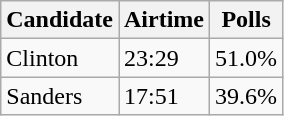<table class="wikitable sortable">
<tr>
<th>Candidate</th>
<th>Airtime</th>
<th>Polls</th>
</tr>
<tr>
<td>Clinton</td>
<td>23:29</td>
<td>51.0%</td>
</tr>
<tr>
<td>Sanders</td>
<td>17:51</td>
<td>39.6%</td>
</tr>
</table>
